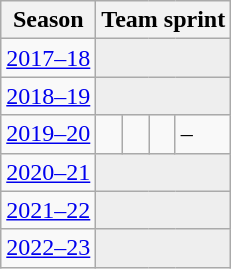<table class="wikitable" style="display: inline-table">
<tr>
<th>Season</th>
<th colspan="4">Team sprint</th>
</tr>
<tr>
<td><a href='#'>2017–18</a></td>
<td colspan="4" bgcolor=#EEEEEE></td>
</tr>
<tr>
<td><a href='#'>2018–19</a></td>
<td colspan="4" bgcolor=#EEEEEE></td>
</tr>
<tr>
<td><a href='#'>2019–20</a></td>
<td></td>
<td></td>
<td></td>
<td>–</td>
</tr>
<tr>
<td><a href='#'>2020–21</a></td>
<td colspan="4" bgcolor=#EEEEEE></td>
</tr>
<tr>
<td><a href='#'>2021–22</a></td>
<td colspan="4" bgcolor=#EEEEEE></td>
</tr>
<tr>
<td><a href='#'>2022–23</a></td>
<td colspan="4" bgcolor=#EEEEEE></td>
</tr>
</table>
